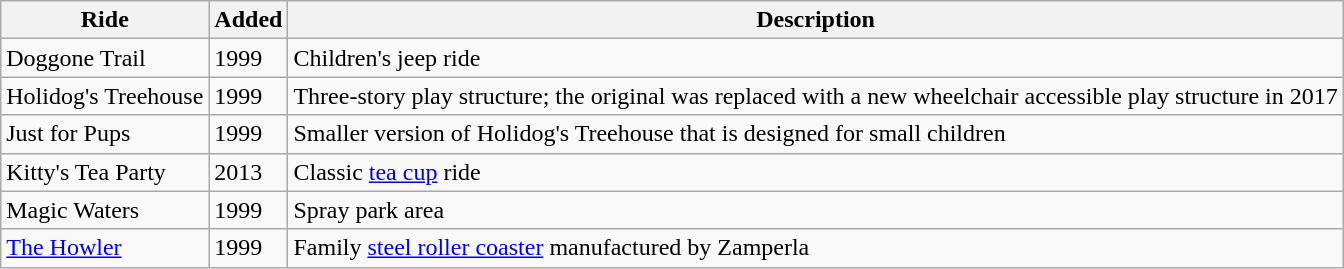<table class="wikitable sortable">
<tr>
<th scope="col">Ride</th>
<th scope="col">Added</th>
<th scope="col" class="unsortable">Description</th>
</tr>
<tr>
<td>Doggone Trail</td>
<td>1999</td>
<td>Children's jeep ride</td>
</tr>
<tr>
<td>Holidog's Treehouse</td>
<td>1999</td>
<td>Three-story play structure; the original was replaced with a new wheelchair accessible play structure in 2017</td>
</tr>
<tr>
<td>Just for Pups</td>
<td>1999</td>
<td>Smaller version of Holidog's Treehouse that is designed for small children</td>
</tr>
<tr>
<td>Kitty's Tea Party</td>
<td>2013</td>
<td>Classic <a href='#'>tea cup</a> ride</td>
</tr>
<tr>
<td>Magic Waters</td>
<td>1999</td>
<td>Spray park area</td>
</tr>
<tr>
<td><a href='#'>The Howler</a></td>
<td>1999</td>
<td>Family <a href='#'>steel roller coaster</a> manufactured by Zamperla</td>
</tr>
</table>
